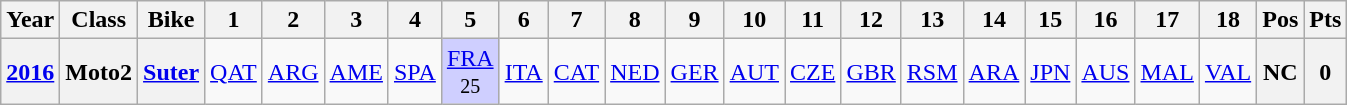<table class="wikitable" style="text-align:center">
<tr>
<th>Year</th>
<th>Class</th>
<th>Bike</th>
<th>1</th>
<th>2</th>
<th>3</th>
<th>4</th>
<th>5</th>
<th>6</th>
<th>7</th>
<th>8</th>
<th>9</th>
<th>10</th>
<th>11</th>
<th>12</th>
<th>13</th>
<th>14</th>
<th>15</th>
<th>16</th>
<th>17</th>
<th>18</th>
<th>Pos</th>
<th>Pts</th>
</tr>
<tr>
<th><a href='#'>2016</a></th>
<th>Moto2</th>
<th><a href='#'>Suter</a></th>
<td><a href='#'>QAT</a></td>
<td><a href='#'>ARG</a></td>
<td><a href='#'>AME</a></td>
<td><a href='#'>SPA</a></td>
<td style="background:#cfcfff;"><a href='#'>FRA</a><br><small>25</small></td>
<td><a href='#'>ITA</a></td>
<td><a href='#'>CAT</a></td>
<td><a href='#'>NED</a></td>
<td><a href='#'>GER</a></td>
<td><a href='#'>AUT</a></td>
<td><a href='#'>CZE</a></td>
<td><a href='#'>GBR</a></td>
<td><a href='#'>RSM</a></td>
<td><a href='#'>ARA</a></td>
<td><a href='#'>JPN</a></td>
<td><a href='#'>AUS</a></td>
<td><a href='#'>MAL</a></td>
<td><a href='#'>VAL</a></td>
<th>NC</th>
<th>0</th>
</tr>
</table>
